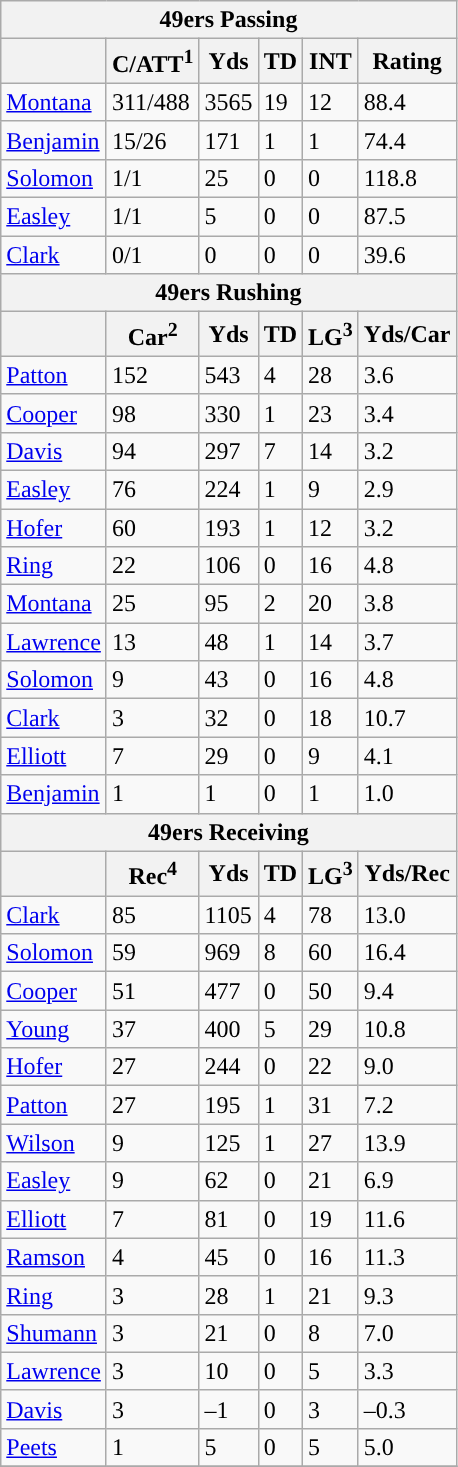<table class="wikitable">
<tr>
<th colspan=6>49ers Passing</th>
</tr>
<tr>
<th></th>
<th>C/ATT<sup>1</sup></th>
<th>Yds</th>
<th>TD</th>
<th>INT</th>
<th>Rating</th>
</tr>
<tr>
<td><a href='#'>Montana</a></td>
<td>311/488</td>
<td>3565</td>
<td>19</td>
<td>12</td>
<td>88.4</td>
</tr>
<tr>
<td><a href='#'>Benjamin</a></td>
<td>15/26</td>
<td>171</td>
<td>1</td>
<td>1</td>
<td>74.4</td>
</tr>
<tr>
<td><a href='#'>Solomon</a></td>
<td>1/1</td>
<td>25</td>
<td>0</td>
<td>0</td>
<td>118.8</td>
</tr>
<tr>
<td><a href='#'>Easley</a></td>
<td>1/1</td>
<td>5</td>
<td>0</td>
<td>0</td>
<td>87.5</td>
</tr>
<tr>
<td><a href='#'>Clark</a></td>
<td>0/1</td>
<td>0</td>
<td>0</td>
<td>0</td>
<td>39.6</td>
</tr>
<tr>
<th colspan=6>49ers Rushing</th>
</tr>
<tr>
<th></th>
<th>Car<sup>2</sup></th>
<th>Yds</th>
<th>TD</th>
<th>LG<sup>3</sup></th>
<th>Yds/Car</th>
</tr>
<tr>
<td><a href='#'>Patton</a></td>
<td>152</td>
<td>543</td>
<td>4</td>
<td>28</td>
<td>3.6</td>
</tr>
<tr>
<td><a href='#'>Cooper</a></td>
<td>98</td>
<td>330</td>
<td>1</td>
<td>23</td>
<td>3.4</td>
</tr>
<tr>
<td><a href='#'>Davis</a></td>
<td>94</td>
<td>297</td>
<td>7</td>
<td>14</td>
<td>3.2</td>
</tr>
<tr>
<td><a href='#'>Easley</a></td>
<td>76</td>
<td>224</td>
<td>1</td>
<td>9</td>
<td>2.9</td>
</tr>
<tr>
<td><a href='#'>Hofer</a></td>
<td>60</td>
<td>193</td>
<td>1</td>
<td>12</td>
<td>3.2</td>
</tr>
<tr>
<td><a href='#'>Ring</a></td>
<td>22</td>
<td>106</td>
<td>0</td>
<td>16</td>
<td>4.8</td>
</tr>
<tr>
<td><a href='#'>Montana</a></td>
<td>25</td>
<td>95</td>
<td>2</td>
<td>20</td>
<td>3.8</td>
</tr>
<tr>
<td><a href='#'>Lawrence</a></td>
<td>13</td>
<td>48</td>
<td>1</td>
<td>14</td>
<td>3.7</td>
</tr>
<tr>
<td><a href='#'>Solomon</a></td>
<td>9</td>
<td>43</td>
<td>0</td>
<td>16</td>
<td>4.8</td>
</tr>
<tr>
<td><a href='#'>Clark</a></td>
<td>3</td>
<td>32</td>
<td>0</td>
<td>18</td>
<td>10.7</td>
</tr>
<tr>
<td><a href='#'>Elliott</a></td>
<td>7</td>
<td>29</td>
<td>0</td>
<td>9</td>
<td>4.1</td>
</tr>
<tr>
<td><a href='#'>Benjamin</a></td>
<td>1</td>
<td>1</td>
<td>0</td>
<td>1</td>
<td>1.0</td>
</tr>
<tr>
<th colspan=6>49ers Receiving</th>
</tr>
<tr>
<th></th>
<th>Rec<sup>4</sup></th>
<th>Yds</th>
<th>TD</th>
<th>LG<sup>3</sup></th>
<th>Yds/Rec</th>
</tr>
<tr>
<td><a href='#'>Clark</a></td>
<td>85</td>
<td>1105</td>
<td>4</td>
<td>78</td>
<td>13.0</td>
</tr>
<tr>
<td><a href='#'>Solomon</a></td>
<td>59</td>
<td>969</td>
<td>8</td>
<td>60</td>
<td>16.4</td>
</tr>
<tr>
<td><a href='#'>Cooper</a></td>
<td>51</td>
<td>477</td>
<td>0</td>
<td>50</td>
<td>9.4</td>
</tr>
<tr>
<td><a href='#'>Young</a></td>
<td>37</td>
<td>400</td>
<td>5</td>
<td>29</td>
<td>10.8</td>
</tr>
<tr>
<td><a href='#'>Hofer</a></td>
<td>27</td>
<td>244</td>
<td>0</td>
<td>22</td>
<td>9.0</td>
</tr>
<tr>
<td><a href='#'>Patton</a></td>
<td>27</td>
<td>195</td>
<td>1</td>
<td>31</td>
<td>7.2</td>
</tr>
<tr>
<td><a href='#'>Wilson</a></td>
<td>9</td>
<td>125</td>
<td>1</td>
<td>27</td>
<td>13.9</td>
</tr>
<tr>
<td><a href='#'>Easley</a></td>
<td>9</td>
<td>62</td>
<td>0</td>
<td>21</td>
<td>6.9</td>
</tr>
<tr>
<td><a href='#'>Elliott</a></td>
<td>7</td>
<td>81</td>
<td>0</td>
<td>19</td>
<td>11.6</td>
</tr>
<tr>
<td><a href='#'>Ramson</a></td>
<td>4</td>
<td>45</td>
<td>0</td>
<td>16</td>
<td>11.3</td>
</tr>
<tr>
<td><a href='#'>Ring</a></td>
<td>3</td>
<td>28</td>
<td>1</td>
<td>21</td>
<td>9.3</td>
</tr>
<tr>
<td><a href='#'>Shumann</a></td>
<td>3</td>
<td>21</td>
<td>0</td>
<td>8</td>
<td>7.0</td>
</tr>
<tr>
<td><a href='#'>Lawrence</a></td>
<td>3</td>
<td>10</td>
<td>0</td>
<td>5</td>
<td>3.3</td>
</tr>
<tr>
<td><a href='#'>Davis</a></td>
<td>3</td>
<td>–1</td>
<td>0</td>
<td>3</td>
<td>–0.3</td>
</tr>
<tr>
<td><a href='#'>Peets</a></td>
<td>1</td>
<td>5</td>
<td>0</td>
<td>5</td>
<td>5.0</td>
</tr>
<tr>
</tr>
</table>
